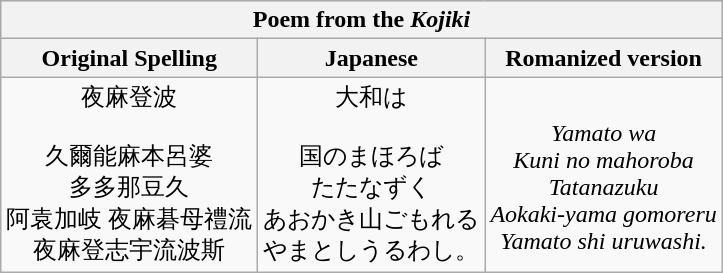<table class="wikitable" align="center">
<tr ---- bgcolor="#DDDDDD">
<th colspan="3">Poem from the <em>Kojiki</em></th>
</tr>
<tr>
<th align="center">Original Spelling</th>
<th align="center">Japanese</th>
<th align="center">Romanized version</th>
</tr>
<tr>
<td align="center">夜麻登波<br><br>久爾能麻本呂婆<br>
多多那豆久<br>
阿袁加岐
夜麻碁母禮流<br>
夜麻登志宇流波斯</td>
<td align="center">大和は<br><br>国のまほろば<br>
たたなずく<br>
あおかき山ごもれる<br>
やまとしうるわし。</td>
<td align="center"><br><em>Yamato wa</em><br>
<em>Kuni no mahoroba</em><br>
<em>Tatanazuku</em><br>
<em>Aokaki-yama gomoreru</em><br>
<em>Yamato shi uruwashi.</em></td>
</tr>
</table>
